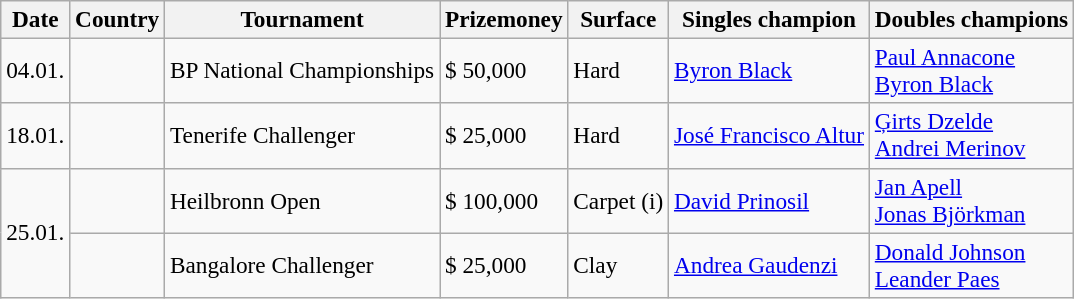<table class="sortable wikitable" style=font-size:97%>
<tr>
<th>Date</th>
<th>Country</th>
<th>Tournament</th>
<th>Prizemoney</th>
<th>Surface</th>
<th>Singles champion</th>
<th>Doubles champions</th>
</tr>
<tr>
<td>04.01.</td>
<td></td>
<td>BP National Championships</td>
<td>$ 50,000</td>
<td>Hard</td>
<td> <a href='#'>Byron Black</a></td>
<td> <a href='#'>Paul Annacone</a><br> <a href='#'>Byron Black</a></td>
</tr>
<tr>
<td>18.01.</td>
<td></td>
<td>Tenerife Challenger</td>
<td>$ 25,000</td>
<td>Hard</td>
<td> <a href='#'>José Francisco Altur</a></td>
<td> <a href='#'>Ģirts Dzelde</a><br> <a href='#'>Andrei Merinov</a></td>
</tr>
<tr>
<td rowspan="2">25.01.</td>
<td></td>
<td>Heilbronn Open</td>
<td>$ 100,000</td>
<td>Carpet (i)</td>
<td> <a href='#'>David Prinosil</a></td>
<td> <a href='#'>Jan Apell</a><br> <a href='#'>Jonas Björkman</a></td>
</tr>
<tr>
<td></td>
<td>Bangalore Challenger</td>
<td>$ 25,000</td>
<td>Clay</td>
<td> <a href='#'>Andrea Gaudenzi</a></td>
<td> <a href='#'>Donald Johnson</a><br> <a href='#'>Leander Paes</a></td>
</tr>
</table>
